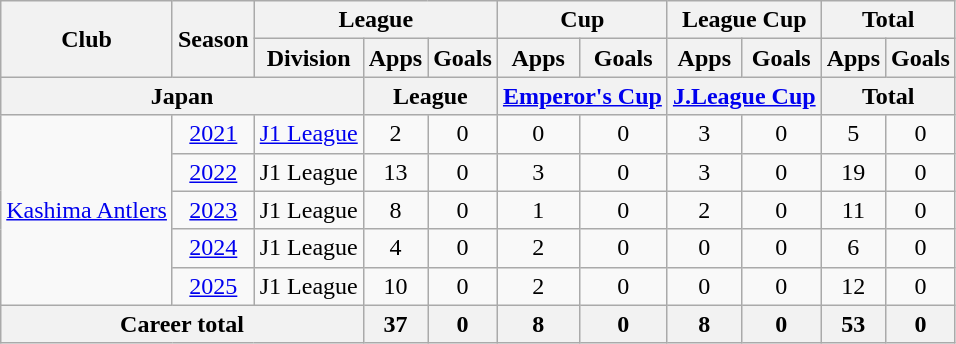<table class="wikitable" style="text-align:center;">
<tr>
<th rowspan=2>Club</th>
<th rowspan=2>Season</th>
<th colspan=3>League</th>
<th colspan=2>Cup</th>
<th colspan=2>League Cup</th>
<th colspan=2>Total</th>
</tr>
<tr>
<th>Division</th>
<th>Apps</th>
<th>Goals</th>
<th>Apps</th>
<th>Goals</th>
<th>Apps</th>
<th>Goals</th>
<th>Apps</th>
<th>Goals</th>
</tr>
<tr>
<th colspan=3>Japan</th>
<th colspan=2>League</th>
<th colspan=2><a href='#'>Emperor's Cup</a></th>
<th colspan=2><a href='#'>J.League Cup</a></th>
<th colspan=2>Total</th>
</tr>
<tr>
<td rowspan="5"><a href='#'>Kashima Antlers</a></td>
<td><a href='#'>2021</a></td>
<td><a href='#'>J1 League</a></td>
<td>2</td>
<td>0</td>
<td>0</td>
<td>0</td>
<td>3</td>
<td>0</td>
<td>5</td>
<td>0</td>
</tr>
<tr>
<td><a href='#'>2022</a></td>
<td>J1 League</td>
<td>13</td>
<td>0</td>
<td>3</td>
<td>0</td>
<td>3</td>
<td>0</td>
<td>19</td>
<td>0</td>
</tr>
<tr>
<td><a href='#'>2023</a></td>
<td>J1 League</td>
<td>8</td>
<td>0</td>
<td>1</td>
<td>0</td>
<td>2</td>
<td>0</td>
<td>11</td>
<td>0</td>
</tr>
<tr>
<td><a href='#'>2024</a></td>
<td>J1 League</td>
<td>4</td>
<td>0</td>
<td>2</td>
<td>0</td>
<td>0</td>
<td>0</td>
<td>6</td>
<td>0</td>
</tr>
<tr>
<td><a href='#'>2025</a></td>
<td>J1 League</td>
<td>10</td>
<td>0</td>
<td>2</td>
<td>0</td>
<td>0</td>
<td>0</td>
<td>12</td>
<td>0</td>
</tr>
<tr>
<th colspan=3>Career total</th>
<th>37</th>
<th>0</th>
<th>8</th>
<th>0</th>
<th>8</th>
<th>0</th>
<th>53</th>
<th>0</th>
</tr>
</table>
